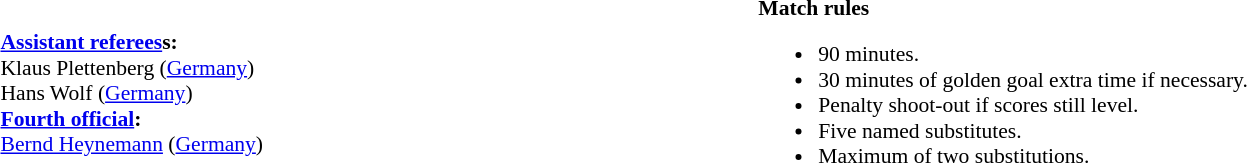<table style="width:100%; font-size:90%;">
<tr>
<td><br><strong><a href='#'>Assistant referees</a>s:</strong>
<br> Klaus Plettenberg (<a href='#'>Germany</a>)
<br> Hans Wolf (<a href='#'>Germany</a>)
<br><strong><a href='#'>Fourth official</a>:</strong>
<br> <a href='#'>Bernd Heynemann</a> (<a href='#'>Germany</a>)</td>
<td style="width:60%; vertical-align:top;"><br><strong>Match rules</strong><ul><li>90 minutes.</li><li>30 minutes of golden goal extra time if necessary.</li><li>Penalty shoot-out if scores still level.</li><li>Five named substitutes.</li><li>Maximum of two substitutions.</li></ul></td>
</tr>
</table>
